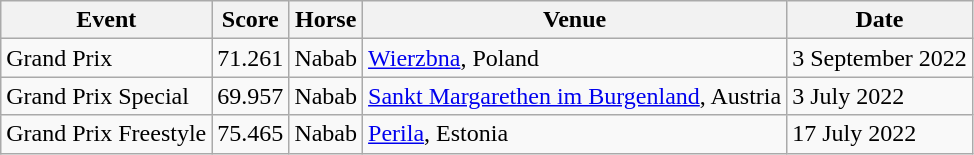<table class="wikitable">
<tr>
<th>Event</th>
<th>Score</th>
<th>Horse</th>
<th>Venue</th>
<th>Date</th>
</tr>
<tr>
<td>Grand Prix</td>
<td>71.261</td>
<td>Nabab</td>
<td><a href='#'>Wierzbna</a>, Poland</td>
<td>3 September 2022</td>
</tr>
<tr>
<td>Grand Prix Special</td>
<td>69.957</td>
<td>Nabab</td>
<td><a href='#'>Sankt Margarethen im Burgenland</a>, Austria</td>
<td>3 July 2022</td>
</tr>
<tr>
<td>Grand Prix Freestyle</td>
<td>75.465</td>
<td>Nabab</td>
<td><a href='#'>Perila</a>, Estonia</td>
<td>17 July 2022</td>
</tr>
</table>
